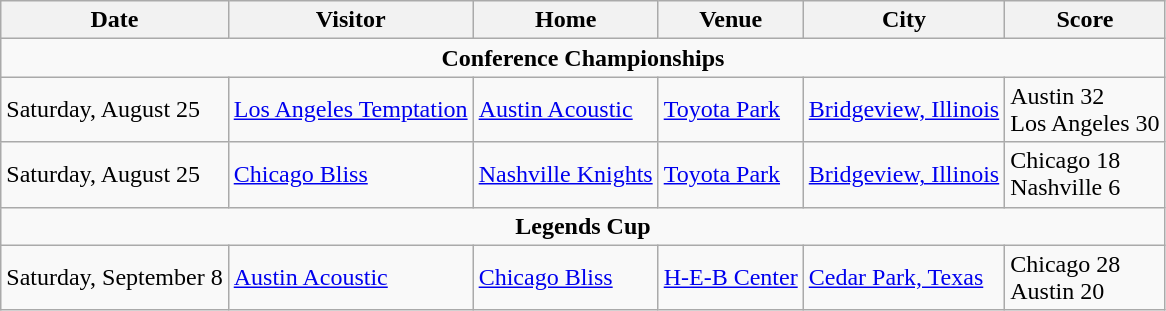<table class="wikitable">
<tr>
<th>Date</th>
<th>Visitor</th>
<th>Home</th>
<th>Venue</th>
<th>City</th>
<th>Score</th>
</tr>
<tr>
<td colspan=6 style="text-align:center;"><strong>Conference Championships</strong></td>
</tr>
<tr>
<td>Saturday, August 25</td>
<td><a href='#'>Los Angeles Temptation</a></td>
<td><a href='#'>Austin Acoustic</a></td>
<td><a href='#'>Toyota Park</a></td>
<td><a href='#'>Bridgeview, Illinois</a></td>
<td>Austin 32<br>Los Angeles 30</td>
</tr>
<tr>
<td>Saturday, August 25</td>
<td><a href='#'>Chicago Bliss</a></td>
<td><a href='#'>Nashville Knights</a></td>
<td><a href='#'>Toyota Park</a></td>
<td><a href='#'>Bridgeview, Illinois</a></td>
<td>Chicago 18<br>Nashville 6</td>
</tr>
<tr>
<td colspan=6 style="text-align:center;"><strong>Legends Cup</strong></td>
</tr>
<tr>
<td>Saturday, September 8</td>
<td><a href='#'>Austin Acoustic</a></td>
<td><a href='#'>Chicago Bliss</a></td>
<td><a href='#'>H-E-B Center</a></td>
<td><a href='#'>Cedar Park, Texas</a></td>
<td>Chicago 28<br>Austin 20</td>
</tr>
</table>
